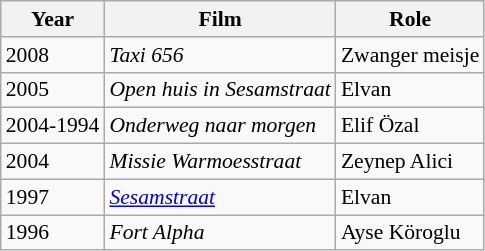<table class="wikitable" style="font-size: 90%;">
<tr>
<th>Year</th>
<th>Film</th>
<th>Role</th>
</tr>
<tr>
<td>2008</td>
<td><em>Taxi 656</em></td>
<td>Zwanger meisje</td>
</tr>
<tr>
<td>2005</td>
<td><em>Open huis in Sesamstraat</em></td>
<td>Elvan</td>
</tr>
<tr>
<td>2004-1994</td>
<td><em>Onderweg naar morgen</em></td>
<td>Elif Özal</td>
</tr>
<tr>
<td>2004</td>
<td><em>Missie Warmoesstraat</em></td>
<td>Zeynep Alici</td>
</tr>
<tr>
<td>1997</td>
<td><em><a href='#'>Sesamstraat</a></em></td>
<td>Elvan</td>
</tr>
<tr>
<td>1996</td>
<td><em>Fort Alpha</em></td>
<td>Ayse Köroglu</td>
</tr>
</table>
